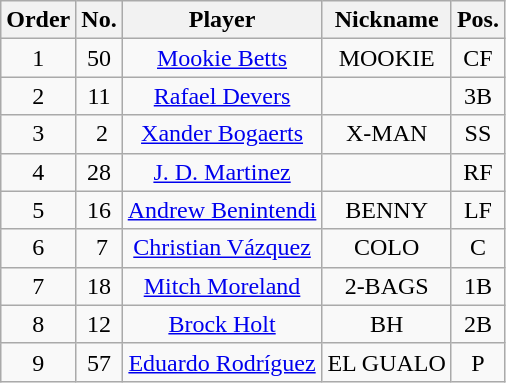<table class="wikitable plainrowheaders" style="text-align:center;">
<tr>
<th>Order</th>
<th>No.</th>
<th>Player</th>
<th>Nickname</th>
<th>Pos.</th>
</tr>
<tr>
<td>1</td>
<td>50</td>
<td><a href='#'>Mookie Betts</a></td>
<td>MOOKIE</td>
<td>CF</td>
</tr>
<tr>
<td>2</td>
<td>11</td>
<td><a href='#'>Rafael Devers</a></td>
<td></td>
<td>3B</td>
</tr>
<tr>
<td>3</td>
<td> 2</td>
<td><a href='#'>Xander Bogaerts</a></td>
<td>X-MAN</td>
<td>SS</td>
</tr>
<tr>
<td>4</td>
<td>28</td>
<td><a href='#'>J. D. Martinez</a></td>
<td></td>
<td>RF</td>
</tr>
<tr>
<td>5</td>
<td>16</td>
<td><a href='#'>Andrew Benintendi</a></td>
<td>BENNY</td>
<td>LF</td>
</tr>
<tr>
<td>6</td>
<td> 7</td>
<td><a href='#'>Christian Vázquez</a></td>
<td>COLO</td>
<td>C</td>
</tr>
<tr>
<td>7</td>
<td>18</td>
<td><a href='#'>Mitch Moreland</a></td>
<td>2-BAGS</td>
<td>1B</td>
</tr>
<tr>
<td>8</td>
<td>12</td>
<td><a href='#'>Brock Holt</a></td>
<td>BH</td>
<td>2B</td>
</tr>
<tr>
<td>9</td>
<td>57</td>
<td><a href='#'>Eduardo Rodríguez</a></td>
<td>EL GUALO</td>
<td>P</td>
</tr>
</table>
